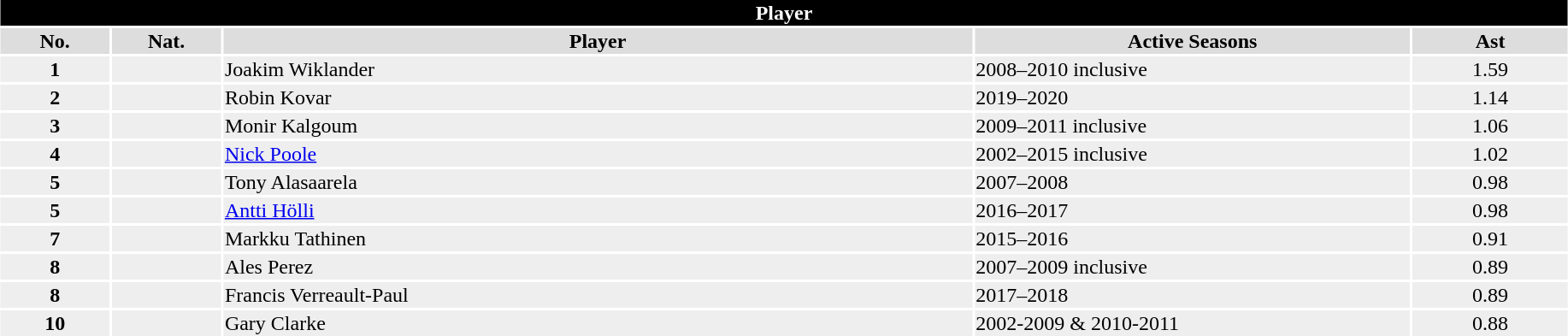<table class="toccolours"  style="width:97%; clear:both; margin:1.5em auto; text-align:center;">
<tr>
<th colspan="11" style="background:#000000; color:#FFFFFF;">Player</th>
</tr>
<tr style="background:#ddd;">
<th width=7%>No.</th>
<th width=7%>Nat.</th>
<th !width=30%>Player</th>
<th width=28%>Active Seasons</th>
<th widith=28%>Ast</th>
</tr>
<tr style="background:#eee;">
<td><strong>1</strong></td>
<td></td>
<td align=left>Joakim Wiklander</td>
<td align=left>2008–2010 inclusive</td>
<td>1.59</td>
</tr>
<tr style="background:#eee;">
<td><strong>2</strong></td>
<td></td>
<td align=left>Robin Kovar</td>
<td align=left>2019–2020</td>
<td>1.14</td>
</tr>
<tr style="background:#eee;">
<td><strong>3</strong></td>
<td></td>
<td align=left>Monir Kalgoum</td>
<td align=left>2009–2011 inclusive</td>
<td>1.06</td>
</tr>
<tr style="background:#eee;">
<td><strong>4</strong></td>
<td></td>
<td align=left><a href='#'>Nick Poole</a></td>
<td align=left>2002–2015 inclusive</td>
<td>1.02</td>
</tr>
<tr style="background:#eee;">
<td><strong>5</strong></td>
<td></td>
<td align=left>Tony Alasaarela</td>
<td align=left>2007–2008</td>
<td>0.98</td>
</tr>
<tr style="background:#eee;">
<td><strong>5</strong></td>
<td></td>
<td align=left><a href='#'>Antti Hölli</a></td>
<td align=left>2016–2017</td>
<td>0.98</td>
</tr>
<tr style="background:#eee;">
<td><strong>7</strong></td>
<td></td>
<td align=left>Markku Tathinen</td>
<td align=left>2015–2016</td>
<td>0.91</td>
</tr>
<tr style="background:#eee;">
<td><strong>8</strong></td>
<td></td>
<td align=left>Ales Perez</td>
<td align=left>2007–2009 inclusive</td>
<td>0.89</td>
</tr>
<tr style="background:#eee;">
<td><strong>8</strong></td>
<td></td>
<td align=left>Francis Verreault-Paul</td>
<td align=left>2017–2018</td>
<td>0.89</td>
</tr>
<tr style="background:#eee;">
<td><strong>10</strong></td>
<td></td>
<td align=left>Gary Clarke</td>
<td align=left>2002-2009 & 2010-2011</td>
<td>0.88</td>
</tr>
</table>
